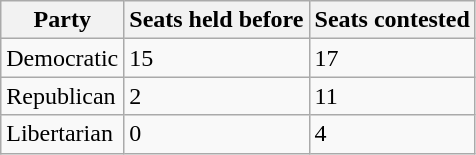<table class="wikitable">
<tr>
<th>Party</th>
<th>Seats held before</th>
<th>Seats contested</th>
</tr>
<tr>
<td>Democratic</td>
<td>15</td>
<td>17</td>
</tr>
<tr>
<td>Republican</td>
<td>2</td>
<td>11</td>
</tr>
<tr>
<td>Libertarian</td>
<td>0</td>
<td>4</td>
</tr>
</table>
